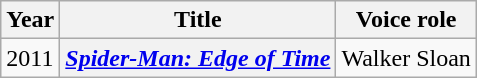<table class="wikitable plainrowheaders">
<tr>
<th scope="col">Year</th>
<th scope="col">Title</th>
<th scope="col">Voice role</th>
</tr>
<tr>
<td>2011</td>
<th scope="row"><em><a href='#'>Spider-Man: Edge of Time</a></em></th>
<td>Walker Sloan</td>
</tr>
</table>
